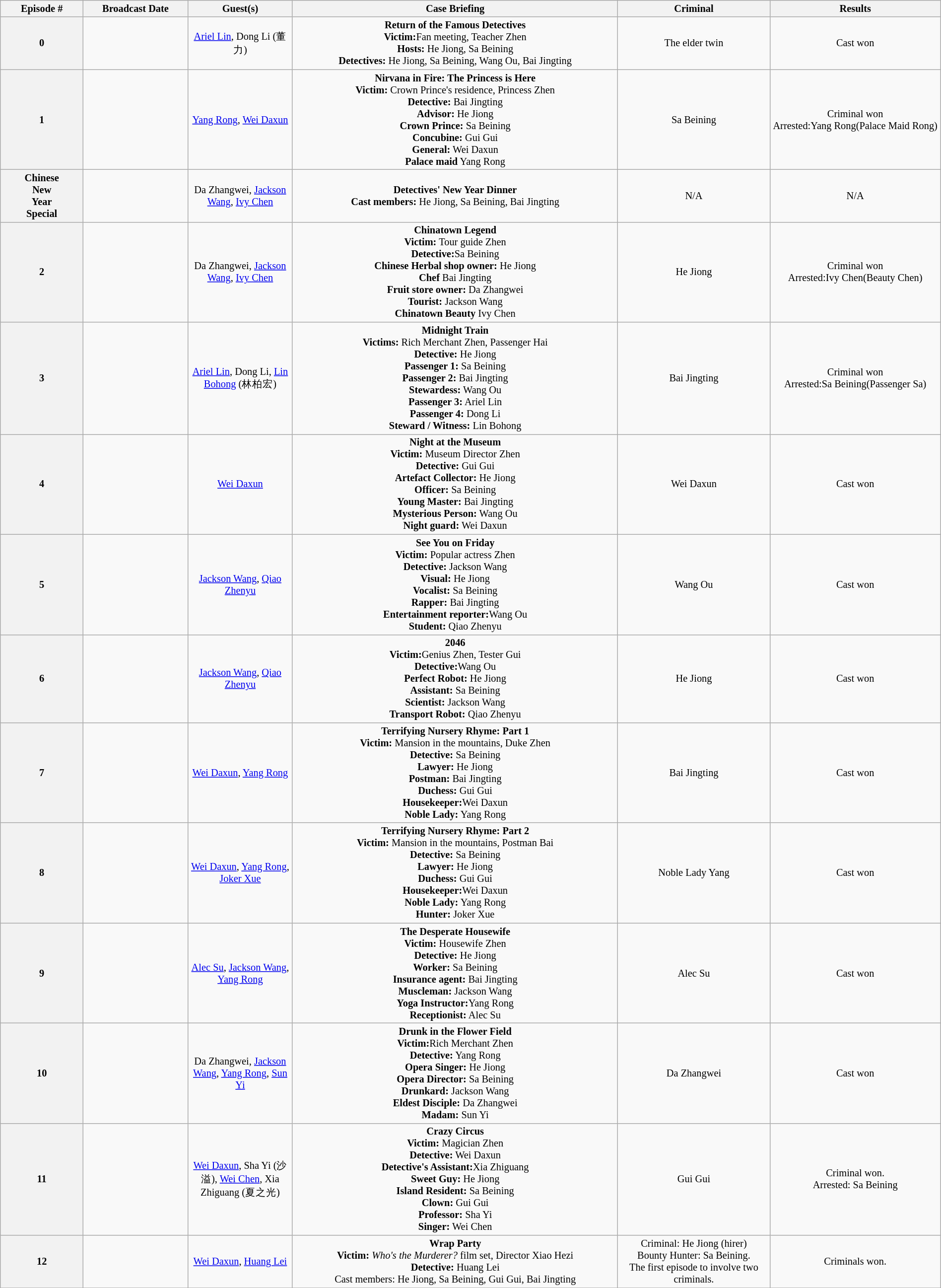<table class="wikitable collapsible" style="text-align:center; font-size:85%;width:100%">
<tr>
<th style="width:40px;">Episode #</th>
<th style="width:60px;">Broadcast Date</th>
<th style="width:60px;">Guest(s)</th>
<th style="width:200px;">Case Briefing</th>
<th style="width:90px;">Criminal</th>
<th style="width:90px;">Results</th>
</tr>
<tr>
<th>0</th>
<td></td>
<td><a href='#'>Ariel Lin</a>, Dong Li (董力)</td>
<td><span><strong>Return of the Famous Detectives</strong></span><br><strong>Victim:</strong>Fan meeting, Teacher Zhen<br><strong>Hosts:</strong> He Jiong, Sa Beining<br><strong>Detectives:</strong> He Jiong, Sa Beining, Wang Ou, Bai Jingting</td>
<td>The elder twin</td>
<td>Cast won</td>
</tr>
<tr>
<th>1</th>
<td></td>
<td><a href='#'>Yang Rong</a>, <a href='#'>Wei Daxun</a></td>
<td><span><strong>Nirvana in Fire: The Princess is Here</strong></span><br><strong>Victim:</strong> Crown Prince's residence, Princess Zhen<br><strong>Detective:</strong> Bai Jingting<br><strong>Advisor:</strong> He Jiong<br><strong>Crown Prince:</strong> Sa Beining<br><strong>Concubine:</strong> Gui Gui<br><strong>General:</strong> Wei Daxun<br><strong>Palace maid</strong> Yang Rong</td>
<td>Sa Beining</td>
<td>Criminal won<br>Arrested:Yang Rong(Palace Maid Rong)</td>
</tr>
<tr>
<th>Chinese<br>New<br>
Year<br>
Special</th>
<td></td>
<td>Da Zhangwei, <a href='#'>Jackson Wang</a>, <a href='#'>Ivy Chen</a></td>
<td><span><strong>Detectives' New Year Dinner</strong></span><br><strong>Cast members: </strong>He Jiong, Sa Beining, Bai Jingting</td>
<td>N/A</td>
<td>N/A</td>
</tr>
<tr>
<th>2</th>
<td></td>
<td>Da Zhangwei, <a href='#'>Jackson Wang</a>, <a href='#'>Ivy Chen</a></td>
<td><span><strong>Chinatown Legend</strong></span><br><strong>Victim:</strong> Tour guide Zhen<br><strong>Detective:</strong>Sa Beining<br><strong>Chinese Herbal shop owner:</strong> He Jiong<br><strong>Chef</strong> Bai Jingting<br><strong>Fruit store owner:</strong> Da Zhangwei<br><strong>Tourist:</strong> Jackson Wang<br><strong>Chinatown Beauty</strong> Ivy Chen</td>
<td>He Jiong</td>
<td>Criminal won<br>Arrested:Ivy Chen(Beauty Chen)</td>
</tr>
<tr>
<th>3</th>
<td></td>
<td><a href='#'>Ariel Lin</a>, Dong Li, <a href='#'>Lin Bohong</a> (林柏宏)</td>
<td><span><strong>Midnight Train</strong></span><br><strong>Victims:</strong> Rich Merchant Zhen, Passenger Hai<br><strong>Detective:</strong> He Jiong<br><strong>Passenger 1:</strong> Sa Beining<br><strong>Passenger 2:</strong> Bai Jingting<br><strong>Stewardess:</strong> Wang Ou<br><strong>Passenger 3:</strong> Ariel Lin<br><strong>Passenger 4:</strong> Dong Li<br><strong>Steward / Witness:</strong> Lin Bohong</td>
<td>Bai Jingting</td>
<td>Criminal won<br>Arrested:Sa Beining(Passenger Sa)</td>
</tr>
<tr>
<th>4</th>
<td></td>
<td><a href='#'>Wei Daxun</a></td>
<td><span><strong>Night at the Museum</strong></span><br><strong>Victim:</strong> Museum Director Zhen<br><strong>Detective:</strong> Gui Gui<br><strong>Artefact Collector:</strong> He Jiong<br><strong>Officer:</strong> Sa Beining<br><strong>Young Master:</strong> Bai Jingting<br><strong>Mysterious Person:</strong> Wang Ou<br><strong>Night guard:</strong> Wei Daxun</td>
<td>Wei Daxun</td>
<td>Cast won</td>
</tr>
<tr>
<th>5</th>
<td></td>
<td><a href='#'>Jackson Wang</a>, <a href='#'>Qiao Zhenyu</a></td>
<td><span><strong>See You on Friday</strong></span><br><strong>Victim:</strong> Popular actress Zhen<br><strong>Detective:</strong> Jackson Wang<br><strong>Visual:</strong> He Jiong<br><strong>Vocalist:</strong> Sa Beining<br><strong>Rapper:</strong> Bai Jingting<br><strong>Entertainment reporter:</strong>Wang Ou<br><strong>Student:</strong> Qiao Zhenyu</td>
<td>Wang Ou</td>
<td>Cast won</td>
</tr>
<tr>
<th>6</th>
<td></td>
<td><a href='#'>Jackson Wang</a>, <a href='#'>Qiao Zhenyu</a></td>
<td><span><strong>2046</strong></span><br><strong>Victim:</strong>Genius Zhen, Tester Gui<br><strong>Detective:</strong>Wang Ou<br><strong>Perfect Robot:</strong> He Jiong<br><strong>Assistant:</strong> Sa Beining<br><strong>Scientist:</strong> Jackson Wang<br><strong>Transport Robot:</strong> Qiao Zhenyu</td>
<td>He Jiong</td>
<td>Cast won</td>
</tr>
<tr>
<th>7</th>
<td></td>
<td><a href='#'>Wei Daxun</a>, <a href='#'>Yang Rong</a></td>
<td><span><strong>Terrifying Nursery Rhyme: Part 1</strong></span><br><strong>Victim:</strong> Mansion in the mountains, Duke Zhen<br><strong>Detective:</strong> Sa Beining<br><strong>Lawyer:</strong> He Jiong<br><strong>Postman:</strong> Bai Jingting<br><strong>Duchess:</strong> Gui Gui<br><strong>Housekeeper:</strong>Wei Daxun<br><strong>Noble Lady:</strong> Yang Rong</td>
<td>Bai Jingting</td>
<td>Cast won</td>
</tr>
<tr>
<th>8</th>
<td></td>
<td><a href='#'>Wei Daxun</a>, <a href='#'>Yang Rong</a>, <a href='#'>Joker Xue</a></td>
<td><span><strong>Terrifying Nursery Rhyme: Part 2</strong></span><br><strong>Victim:</strong> Mansion in the mountains, Postman Bai<br><strong>Detective:</strong> Sa Beining<br><strong>Lawyer:</strong> He Jiong<br><strong>Duchess:</strong> Gui Gui<br><strong>Housekeeper:</strong>Wei Daxun<br><strong>Noble Lady:</strong> Yang Rong<br><strong>Hunter:</strong> Joker Xue</td>
<td>Noble Lady Yang</td>
<td>Cast won</td>
</tr>
<tr>
<th>9</th>
<td></td>
<td><a href='#'>Alec Su</a>, <a href='#'>Jackson Wang</a>, <a href='#'>Yang Rong</a></td>
<td><span><strong>The Desperate Housewife</strong></span><br><strong>Victim:</strong> Housewife Zhen<br><strong>Detective:</strong> He Jiong<br><strong>Worker:</strong> Sa Beining<br><strong>Insurance agent:</strong> Bai Jingting<br><strong>Muscleman:</strong> Jackson Wang<br><strong>Yoga Instructor:</strong>Yang Rong<br><strong>Receptionist:</strong> Alec Su</td>
<td>Alec Su</td>
<td>Cast won</td>
</tr>
<tr>
<th>10</th>
<td></td>
<td>Da Zhangwei, <a href='#'>Jackson Wang</a>, <a href='#'>Yang Rong</a>, <a href='#'>Sun Yi</a></td>
<td><span><strong>Drunk in the Flower Field</strong></span><br><strong>Victim:</strong>Rich Merchant Zhen<br><strong>Detective:</strong> Yang Rong<br><strong>Opera Singer:</strong> He Jiong<br><strong>Opera Director:</strong> Sa Beining<br><strong>Drunkard:</strong> Jackson Wang<br><strong>Eldest Disciple:</strong> Da Zhangwei<br><strong>Madam:</strong> Sun Yi</td>
<td>Da Zhangwei</td>
<td>Cast won</td>
</tr>
<tr>
<th>11</th>
<td></td>
<td><a href='#'>Wei Daxun</a>, Sha Yi (沙溢), <a href='#'>Wei Chen</a>, Xia Zhiguang (夏之光)</td>
<td><span><strong>Crazy Circus</strong></span><br><strong>Victim:</strong> Magician Zhen<br><strong>Detective:</strong> Wei Daxun<br><strong>Detective's Assistant:</strong>Xia Zhiguang<br><strong>Sweet Guy:</strong> He Jiong<br><strong>Island Resident:</strong> Sa Beining<br><strong>Clown:</strong> Gui Gui<br><strong>Professor:</strong> Sha Yi<br><strong>Singer:</strong> Wei Chen</td>
<td>Gui Gui</td>
<td>Criminal won.<br>Arrested: Sa Beining</td>
</tr>
<tr>
<th>12</th>
<td></td>
<td><a href='#'>Wei Daxun</a>, <a href='#'>Huang Lei</a></td>
<td><span><strong>Wrap Party</strong></span><br><strong>Victim:</strong> <em>Who's the Murderer?</em> film set, Director Xiao Hezi<br><strong>Detective:</strong> Huang Lei<br>Cast members: He Jiong, Sa Beining, Gui Gui, Bai Jingting</td>
<td>Criminal: He Jiong (hirer)<br>Bounty Hunter: Sa Beining.<br>The first episode to involve two criminals.</td>
<td>Criminals won.</td>
</tr>
<tr>
</tr>
</table>
